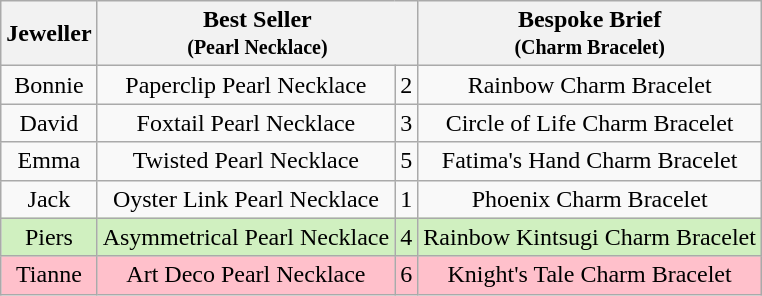<table class="wikitable" style="text-align:center;">
<tr>
<th>Jeweller</th>
<th colspan="2">Best Seller<br><small>(Pearl Necklace)</small></th>
<th>Bespoke Brief<br><small>(Charm Bracelet)</small></th>
</tr>
<tr>
<td>Bonnie</td>
<td>Paperclip Pearl Necklace</td>
<td>2</td>
<td>Rainbow Charm Bracelet</td>
</tr>
<tr>
<td>David</td>
<td>Foxtail Pearl Necklace</td>
<td>3</td>
<td>Circle of Life Charm Bracelet</td>
</tr>
<tr>
<td>Emma</td>
<td>Twisted Pearl Necklace</td>
<td>5</td>
<td>Fatima's Hand Charm Bracelet</td>
</tr>
<tr>
<td>Jack</td>
<td>Oyster Link Pearl Necklace</td>
<td>1</td>
<td>Phoenix Charm Bracelet</td>
</tr>
<tr style="background:#d0f0c0">
<td>Piers</td>
<td>Asymmetrical Pearl Necklace</td>
<td>4</td>
<td>Rainbow Kintsugi Charm Bracelet</td>
</tr>
<tr style="background:Pink">
<td>Tianne</td>
<td>Art Deco Pearl Necklace</td>
<td>6</td>
<td>Knight's Tale Charm Bracelet</td>
</tr>
</table>
